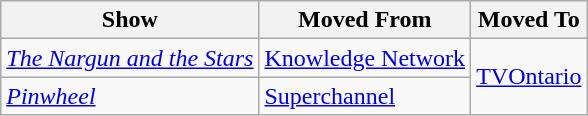<table class="wikitable">
<tr ">
<th>Show</th>
<th>Moved From</th>
<th>Moved To</th>
</tr>
<tr>
<td><em><a href='#'>The Nargun and the Stars</a></em></td>
<td><a href='#'>Knowledge Network</a></td>
<td rowspan="2"><a href='#'>TVOntario</a></td>
</tr>
<tr>
<td><em><a href='#'>Pinwheel</a></em></td>
<td><a href='#'>Superchannel</a></td>
</tr>
</table>
